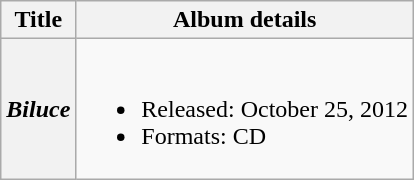<table class="wikitable plainrowheaders">
<tr>
<th>Title</th>
<th>Album details</th>
</tr>
<tr>
<th scope="row"><em>Biluce</em></th>
<td><br><ul><li>Released: October 25, 2012</li><li>Formats: CD</li></ul></td>
</tr>
</table>
